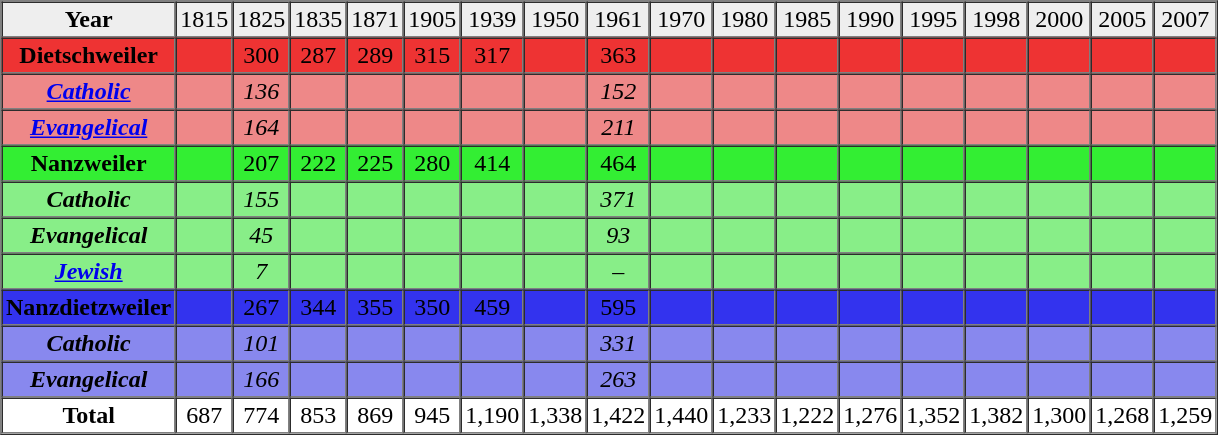<table border="1" cellpadding="2" cellspacing="0" width="500">
<tr bgcolor="#eeeeee" align="center">
<td><strong>Year</strong></td>
<td>1815</td>
<td>1825</td>
<td>1835</td>
<td>1871</td>
<td>1905</td>
<td>1939</td>
<td>1950</td>
<td>1961</td>
<td>1970</td>
<td>1980</td>
<td>1985</td>
<td>1990</td>
<td>1995</td>
<td>1998</td>
<td>2000</td>
<td>2005</td>
<td>2007</td>
</tr>
<tr bgcolor="#ee3333" align="center">
<td><strong>Dietschweiler</strong></td>
<td> </td>
<td>300</td>
<td>287</td>
<td>289</td>
<td>315</td>
<td>317</td>
<td> </td>
<td>363</td>
<td> </td>
<td> </td>
<td> </td>
<td> </td>
<td> </td>
<td> </td>
<td> </td>
<td> </td>
<td> </td>
</tr>
<tr bgcolor="#ee8888" align="center">
<td><strong><em><a href='#'>Catholic</a></em></strong></td>
<td> </td>
<td><em>136</em></td>
<td> </td>
<td> </td>
<td> </td>
<td> </td>
<td> </td>
<td><em>152</em></td>
<td> </td>
<td> </td>
<td> </td>
<td> </td>
<td> </td>
<td> </td>
<td> </td>
<td> </td>
<td> </td>
</tr>
<tr bgcolor="#ee8888" align="center">
<td><strong><em><a href='#'>Evangelical</a></em></strong></td>
<td> </td>
<td><em>164</em></td>
<td> </td>
<td> </td>
<td> </td>
<td> </td>
<td> </td>
<td><em>211</em></td>
<td> </td>
<td> </td>
<td> </td>
<td> </td>
<td> </td>
<td> </td>
<td> </td>
<td> </td>
<td> </td>
</tr>
<tr bgcolor="#33ee33" align="center">
<td><strong>Nanzweiler</strong></td>
<td> </td>
<td>207</td>
<td>222</td>
<td>225</td>
<td>280</td>
<td>414</td>
<td> </td>
<td>464</td>
<td> </td>
<td> </td>
<td> </td>
<td> </td>
<td> </td>
<td> </td>
<td> </td>
<td> </td>
<td> </td>
</tr>
<tr bgcolor="#88ee88" align="center">
<td><strong><em>Catholic</em></strong></td>
<td> </td>
<td><em>155</em></td>
<td> </td>
<td> </td>
<td> </td>
<td> </td>
<td> </td>
<td><em>371</em></td>
<td> </td>
<td> </td>
<td> </td>
<td> </td>
<td> </td>
<td> </td>
<td> </td>
<td> </td>
<td> </td>
</tr>
<tr bgcolor="#88ee88" align="center">
<td><strong><em>Evangelical</em></strong></td>
<td> </td>
<td><em>45</em></td>
<td> </td>
<td> </td>
<td> </td>
<td> </td>
<td> </td>
<td><em>93</em></td>
<td> </td>
<td> </td>
<td> </td>
<td> </td>
<td> </td>
<td> </td>
<td> </td>
<td> </td>
<td> </td>
</tr>
<tr bgcolor="#88ee88" align="center">
<td><strong><em><a href='#'>Jewish</a></em></strong></td>
<td> </td>
<td><em>7</em></td>
<td> </td>
<td> </td>
<td> </td>
<td> </td>
<td> </td>
<td>–</td>
<td> </td>
<td> </td>
<td> </td>
<td> </td>
<td> </td>
<td> </td>
<td> </td>
<td> </td>
<td> </td>
</tr>
<tr bgcolor="#3333ee" align="center">
<td><strong>Nanzdietzweiler</strong></td>
<td> </td>
<td>267</td>
<td>344</td>
<td>355</td>
<td>350</td>
<td>459</td>
<td> </td>
<td>595</td>
<td> </td>
<td> </td>
<td> </td>
<td> </td>
<td> </td>
<td> </td>
<td> </td>
<td> </td>
<td> </td>
</tr>
<tr bgcolor="#8888ee" align="center">
<td><strong><em>Catholic</em></strong></td>
<td> </td>
<td><em>101</em></td>
<td> </td>
<td> </td>
<td> </td>
<td> </td>
<td> </td>
<td><em>331</em></td>
<td> </td>
<td> </td>
<td> </td>
<td> </td>
<td> </td>
<td> </td>
<td> </td>
<td> </td>
<td> </td>
</tr>
<tr bgcolor="#8888ee" align="center">
<td><strong><em>Evangelical</em></strong></td>
<td> </td>
<td><em>166</em></td>
<td> </td>
<td> </td>
<td> </td>
<td> </td>
<td> </td>
<td><em>263</em></td>
<td> </td>
<td> </td>
<td> </td>
<td> </td>
<td> </td>
<td> </td>
<td> </td>
<td> </td>
<td> </td>
</tr>
<tr bgcolor="#ffffff" align="center">
<td><strong>Total</strong></td>
<td>687</td>
<td>774</td>
<td>853</td>
<td>869</td>
<td>945</td>
<td>1,190</td>
<td>1,338</td>
<td>1,422</td>
<td>1,440</td>
<td>1,233</td>
<td>1,222</td>
<td>1,276</td>
<td>1,352</td>
<td>1,382</td>
<td>1,300</td>
<td>1,268</td>
<td>1,259</td>
</tr>
</table>
